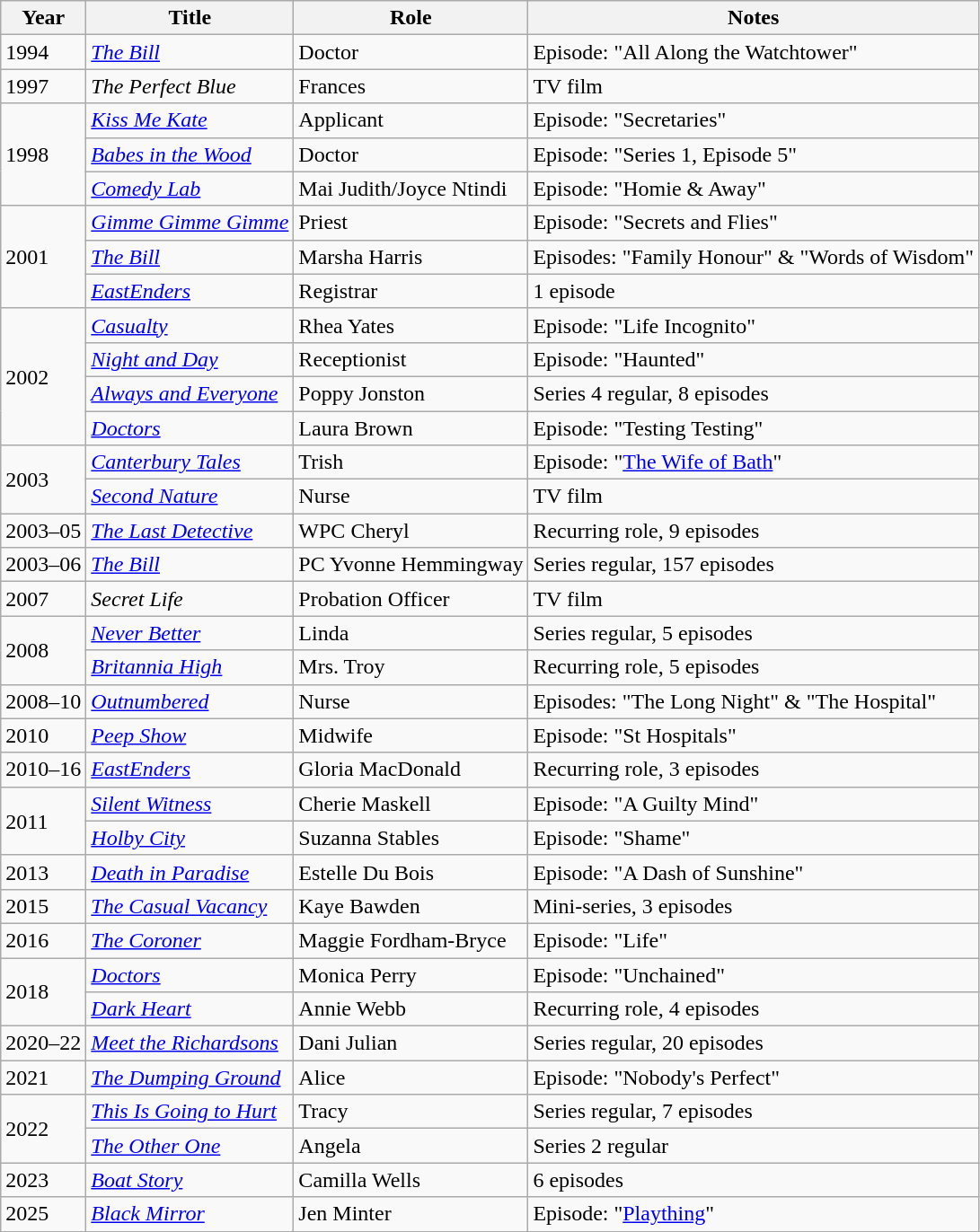<table class="wikitable sortable">
<tr>
<th>Year</th>
<th>Title</th>
<th>Role</th>
<th class="unsortable">Notes</th>
</tr>
<tr>
<td>1994</td>
<td><em><a href='#'>The Bill</a></em></td>
<td>Doctor</td>
<td>Episode: "All Along the Watchtower"</td>
</tr>
<tr>
<td>1997</td>
<td><em>The Perfect Blue</em></td>
<td>Frances</td>
<td>TV film</td>
</tr>
<tr>
<td rowspan="3">1998</td>
<td><em><a href='#'>Kiss Me Kate</a></em></td>
<td>Applicant</td>
<td>Episode: "Secretaries"</td>
</tr>
<tr>
<td><em><a href='#'>Babes in the Wood</a></em></td>
<td>Doctor</td>
<td>Episode: "Series 1, Episode 5"</td>
</tr>
<tr>
<td><em><a href='#'>Comedy Lab</a></em></td>
<td>Mai Judith/Joyce Ntindi</td>
<td>Episode: "Homie & Away"</td>
</tr>
<tr>
<td rowspan="3">2001</td>
<td><em><a href='#'>Gimme Gimme Gimme</a></em></td>
<td>Priest</td>
<td>Episode: "Secrets and Flies"</td>
</tr>
<tr>
<td><em><a href='#'>The Bill</a></em></td>
<td>Marsha Harris</td>
<td>Episodes: "Family Honour" & "Words of Wisdom"</td>
</tr>
<tr>
<td><em><a href='#'>EastEnders</a></em></td>
<td>Registrar</td>
<td>1 episode</td>
</tr>
<tr>
<td rowspan="4">2002</td>
<td><em><a href='#'>Casualty</a></em></td>
<td>Rhea Yates</td>
<td>Episode: "Life Incognito"</td>
</tr>
<tr>
<td><em><a href='#'>Night and Day</a></em></td>
<td>Receptionist</td>
<td>Episode: "Haunted"</td>
</tr>
<tr>
<td><em><a href='#'>Always and Everyone</a></em></td>
<td>Poppy Jonston</td>
<td>Series 4 regular, 8 episodes</td>
</tr>
<tr>
<td><em><a href='#'>Doctors</a></em></td>
<td>Laura Brown</td>
<td>Episode: "Testing Testing"</td>
</tr>
<tr>
<td rowspan="2">2003</td>
<td><em><a href='#'>Canterbury Tales</a></em></td>
<td>Trish</td>
<td>Episode: "<a href='#'>The Wife of Bath</a>"</td>
</tr>
<tr>
<td><em><a href='#'>Second Nature</a></em></td>
<td>Nurse</td>
<td>TV film</td>
</tr>
<tr>
<td>2003–05</td>
<td><em><a href='#'>The Last Detective</a></em></td>
<td>WPC Cheryl</td>
<td>Recurring role, 9 episodes</td>
</tr>
<tr>
<td>2003–06</td>
<td><em><a href='#'>The Bill</a></em></td>
<td>PC Yvonne Hemmingway</td>
<td>Series regular, 157 episodes</td>
</tr>
<tr>
<td>2007</td>
<td><em>Secret Life</em></td>
<td>Probation Officer</td>
<td>TV film</td>
</tr>
<tr>
<td rowspan="2">2008</td>
<td><em><a href='#'>Never Better</a></em></td>
<td>Linda</td>
<td>Series regular, 5 episodes</td>
</tr>
<tr>
<td><em><a href='#'>Britannia High</a></em></td>
<td>Mrs. Troy</td>
<td>Recurring role, 5 episodes</td>
</tr>
<tr>
<td>2008–10</td>
<td><em><a href='#'>Outnumbered</a></em></td>
<td>Nurse</td>
<td>Episodes: "The Long Night" & "The Hospital"</td>
</tr>
<tr>
<td>2010</td>
<td><em><a href='#'>Peep Show</a></em></td>
<td>Midwife</td>
<td>Episode: "St Hospitals"</td>
</tr>
<tr>
<td>2010–16</td>
<td><em><a href='#'>EastEnders</a></em></td>
<td>Gloria MacDonald</td>
<td>Recurring role, 3 episodes</td>
</tr>
<tr>
<td rowspan="2">2011</td>
<td><em><a href='#'>Silent Witness</a></em></td>
<td>Cherie Maskell</td>
<td>Episode: "A Guilty Mind"</td>
</tr>
<tr>
<td><em><a href='#'>Holby City</a></em></td>
<td>Suzanna Stables</td>
<td>Episode: "Shame"</td>
</tr>
<tr>
<td>2013</td>
<td><em><a href='#'>Death in Paradise</a></em></td>
<td>Estelle Du Bois</td>
<td>Episode: "A Dash of Sunshine"</td>
</tr>
<tr>
<td>2015</td>
<td><em><a href='#'>The Casual Vacancy</a></em></td>
<td>Kaye Bawden</td>
<td>Mini-series, 3 episodes</td>
</tr>
<tr>
<td>2016</td>
<td><em><a href='#'>The Coroner</a></em></td>
<td>Maggie Fordham-Bryce</td>
<td>Episode: "Life"</td>
</tr>
<tr>
<td rowspan="2">2018</td>
<td><em><a href='#'>Doctors</a></em></td>
<td>Monica Perry</td>
<td>Episode: "Unchained"</td>
</tr>
<tr>
<td><em><a href='#'>Dark Heart</a></em></td>
<td>Annie Webb</td>
<td>Recurring role, 4 episodes</td>
</tr>
<tr>
<td>2020–22</td>
<td><em><a href='#'>Meet the Richardsons</a></em></td>
<td>Dani Julian</td>
<td>Series regular, 20 episodes</td>
</tr>
<tr>
<td>2021</td>
<td><em><a href='#'>The Dumping Ground</a></em></td>
<td>Alice</td>
<td>Episode: "Nobody's Perfect"</td>
</tr>
<tr>
<td rowspan="2">2022</td>
<td><em><a href='#'>This Is Going to Hurt</a></em></td>
<td>Tracy</td>
<td>Series regular, 7 episodes</td>
</tr>
<tr>
<td><em><a href='#'>The Other One</a></em></td>
<td>Angela</td>
<td>Series 2 regular</td>
</tr>
<tr>
<td>2023</td>
<td><em><a href='#'>Boat Story</a></em></td>
<td>Camilla Wells</td>
<td>6 episodes</td>
</tr>
<tr>
<td>2025</td>
<td><em><a href='#'>Black Mirror</a></em></td>
<td>Jen Minter</td>
<td>Episode: "<a href='#'>Plaything</a>"</td>
</tr>
<tr>
</tr>
</table>
